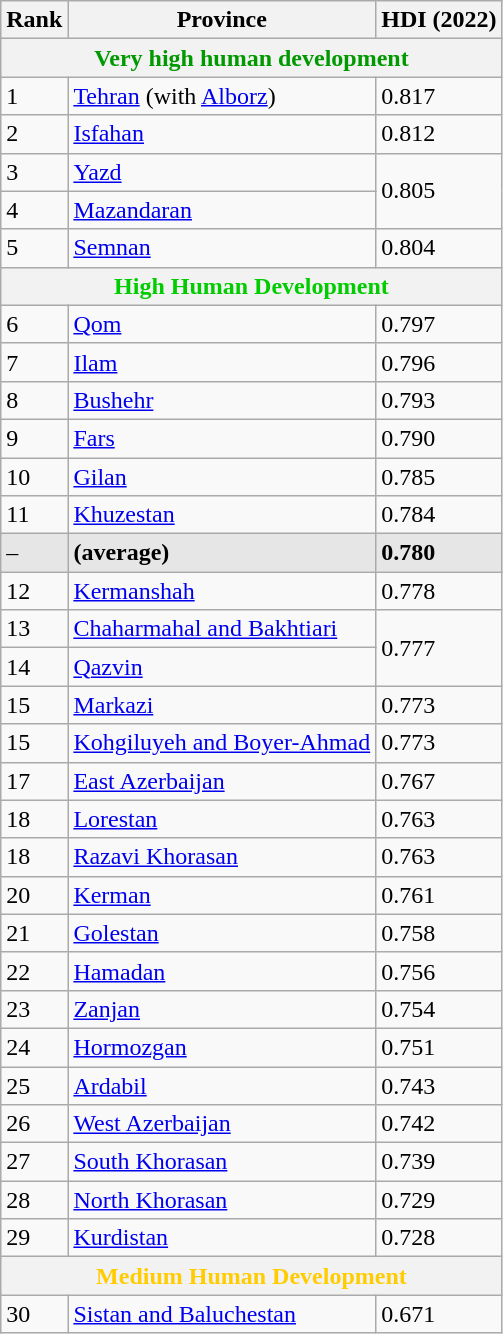<table class="wikitable sortable">
<tr>
<th>Rank</th>
<th>Province</th>
<th>HDI (2022)</th>
</tr>
<tr>
<th colspan="3" style="color:#090;">Very high human development</th>
</tr>
<tr>
<td>1</td>
<td><a href='#'>Tehran</a> (with <a href='#'>Alborz</a>)</td>
<td>0.817</td>
</tr>
<tr>
<td>2</td>
<td><a href='#'>Isfahan</a></td>
<td>0.812</td>
</tr>
<tr>
<td>3</td>
<td><a href='#'>Yazd</a></td>
<td rowspan="2">0.805</td>
</tr>
<tr>
<td>4</td>
<td><a href='#'>Mazandaran</a></td>
</tr>
<tr>
<td>5</td>
<td><a href='#'>Semnan</a></td>
<td>0.804</td>
</tr>
<tr>
<th colspan="3" style="color:#0c0;">High Human Development</th>
</tr>
<tr>
<td>6</td>
<td><a href='#'>Qom</a></td>
<td>0.797</td>
</tr>
<tr>
<td>7</td>
<td><a href='#'>Ilam</a></td>
<td>0.796</td>
</tr>
<tr>
<td>8</td>
<td><a href='#'>Bushehr</a></td>
<td>0.793</td>
</tr>
<tr>
<td>9</td>
<td><a href='#'>Fars</a></td>
<td>0.790</td>
</tr>
<tr>
<td>10</td>
<td><a href='#'>Gilan</a></td>
<td>0.785</td>
</tr>
<tr>
<td>11</td>
<td><a href='#'>Khuzestan</a></td>
<td>0.784</td>
</tr>
<tr style="background:#e6e6e6">
<td>–</td>
<td><strong> (average)</strong></td>
<td><strong>0.780</strong></td>
</tr>
<tr>
<td>12</td>
<td><a href='#'>Kermanshah</a></td>
<td>0.778</td>
</tr>
<tr>
<td>13</td>
<td><a href='#'>Chaharmahal and Bakhtiari</a></td>
<td rowspan="2">0.777</td>
</tr>
<tr>
<td>14</td>
<td><a href='#'>Qazvin</a></td>
</tr>
<tr>
<td>15</td>
<td><a href='#'>Markazi</a></td>
<td>0.773</td>
</tr>
<tr>
<td>15</td>
<td><a href='#'>Kohgiluyeh and Boyer-Ahmad</a></td>
<td>0.773</td>
</tr>
<tr>
<td>17</td>
<td><a href='#'>East Azerbaijan</a></td>
<td>0.767</td>
</tr>
<tr>
<td>18</td>
<td><a href='#'>Lorestan</a></td>
<td>0.763</td>
</tr>
<tr>
<td>18</td>
<td><a href='#'>Razavi Khorasan</a></td>
<td>0.763</td>
</tr>
<tr>
<td>20</td>
<td><a href='#'>Kerman</a></td>
<td>0.761</td>
</tr>
<tr>
<td>21</td>
<td><a href='#'>Golestan</a></td>
<td>0.758</td>
</tr>
<tr>
<td>22</td>
<td><a href='#'>Hamadan</a></td>
<td>0.756</td>
</tr>
<tr>
<td>23</td>
<td><a href='#'>Zanjan</a></td>
<td>0.754</td>
</tr>
<tr>
<td>24</td>
<td><a href='#'>Hormozgan</a></td>
<td>0.751</td>
</tr>
<tr>
<td>25</td>
<td><a href='#'>Ardabil</a></td>
<td>0.743</td>
</tr>
<tr>
<td>26</td>
<td><a href='#'>West Azerbaijan</a></td>
<td>0.742</td>
</tr>
<tr>
<td>27</td>
<td><a href='#'>South Khorasan</a></td>
<td>0.739</td>
</tr>
<tr>
<td>28</td>
<td><a href='#'>North Khorasan</a></td>
<td>0.729</td>
</tr>
<tr>
<td>29</td>
<td><a href='#'>Kurdistan</a></td>
<td>0.728</td>
</tr>
<tr>
<th colspan="3" style="color:#fc0;">Medium Human Development</th>
</tr>
<tr>
<td>30</td>
<td><a href='#'>Sistan and Baluchestan</a></td>
<td>0.671</td>
</tr>
</table>
